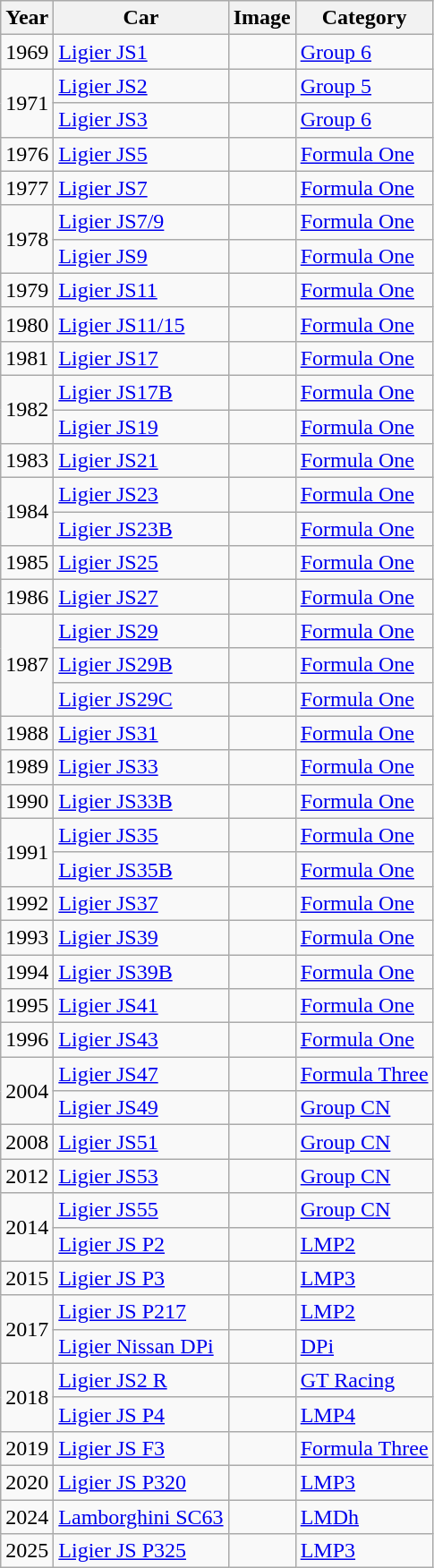<table class="wikitable">
<tr>
<th>Year</th>
<th>Car</th>
<th>Image</th>
<th>Category</th>
</tr>
<tr>
<td>1969</td>
<td><a href='#'>Ligier JS1</a></td>
<td></td>
<td><a href='#'>Group 6</a></td>
</tr>
<tr>
<td rowspan="2">1971</td>
<td><a href='#'>Ligier JS2</a></td>
<td></td>
<td><a href='#'>Group 5</a></td>
</tr>
<tr>
<td><a href='#'>Ligier JS3</a></td>
<td></td>
<td><a href='#'>Group 6</a></td>
</tr>
<tr>
<td>1976</td>
<td><a href='#'>Ligier JS5</a></td>
<td></td>
<td><a href='#'>Formula One</a></td>
</tr>
<tr>
<td>1977</td>
<td><a href='#'>Ligier JS7</a></td>
<td></td>
<td><a href='#'>Formula One</a></td>
</tr>
<tr>
<td rowspan="2">1978</td>
<td><a href='#'>Ligier JS7/9</a></td>
<td></td>
<td><a href='#'>Formula One</a></td>
</tr>
<tr>
<td><a href='#'>Ligier JS9</a></td>
<td></td>
<td><a href='#'>Formula One</a></td>
</tr>
<tr>
<td>1979</td>
<td><a href='#'>Ligier JS11</a></td>
<td></td>
<td><a href='#'>Formula One</a></td>
</tr>
<tr>
<td>1980</td>
<td><a href='#'>Ligier JS11/15</a></td>
<td></td>
<td><a href='#'>Formula One</a></td>
</tr>
<tr>
<td>1981</td>
<td><a href='#'>Ligier JS17</a></td>
<td></td>
<td><a href='#'>Formula One</a></td>
</tr>
<tr>
<td rowspan="2">1982</td>
<td><a href='#'>Ligier JS17B</a></td>
<td></td>
<td><a href='#'>Formula One</a></td>
</tr>
<tr>
<td><a href='#'>Ligier JS19</a></td>
<td></td>
<td><a href='#'>Formula One</a></td>
</tr>
<tr>
<td>1983</td>
<td><a href='#'>Ligier JS21</a></td>
<td></td>
<td><a href='#'>Formula One</a></td>
</tr>
<tr>
<td rowspan="2">1984</td>
<td><a href='#'>Ligier JS23</a></td>
<td></td>
<td><a href='#'>Formula One</a></td>
</tr>
<tr>
<td><a href='#'>Ligier JS23B</a></td>
<td></td>
<td><a href='#'>Formula One</a></td>
</tr>
<tr>
<td>1985</td>
<td><a href='#'>Ligier JS25</a></td>
<td></td>
<td><a href='#'>Formula One</a></td>
</tr>
<tr>
<td>1986</td>
<td><a href='#'>Ligier JS27</a></td>
<td></td>
<td><a href='#'>Formula One</a></td>
</tr>
<tr>
<td rowspan="3">1987</td>
<td><a href='#'>Ligier JS29</a></td>
<td></td>
<td><a href='#'>Formula One</a></td>
</tr>
<tr>
<td><a href='#'>Ligier JS29B</a></td>
<td></td>
<td><a href='#'>Formula One</a></td>
</tr>
<tr>
<td><a href='#'>Ligier JS29C</a></td>
<td></td>
<td><a href='#'>Formula One</a></td>
</tr>
<tr>
<td>1988</td>
<td><a href='#'>Ligier JS31</a></td>
<td></td>
<td><a href='#'>Formula One</a></td>
</tr>
<tr>
<td>1989</td>
<td><a href='#'>Ligier JS33</a></td>
<td></td>
<td><a href='#'>Formula One</a></td>
</tr>
<tr>
<td>1990</td>
<td><a href='#'>Ligier JS33B</a></td>
<td></td>
<td><a href='#'>Formula One</a></td>
</tr>
<tr>
<td rowspan="2">1991</td>
<td><a href='#'>Ligier JS35</a></td>
<td></td>
<td><a href='#'>Formula One</a></td>
</tr>
<tr>
<td><a href='#'>Ligier JS35B</a></td>
<td></td>
<td><a href='#'>Formula One</a></td>
</tr>
<tr>
<td>1992</td>
<td><a href='#'>Ligier JS37</a></td>
<td></td>
<td><a href='#'>Formula One</a></td>
</tr>
<tr>
<td>1993</td>
<td><a href='#'>Ligier JS39</a></td>
<td></td>
<td><a href='#'>Formula One</a></td>
</tr>
<tr>
<td>1994</td>
<td><a href='#'>Ligier JS39B</a></td>
<td></td>
<td><a href='#'>Formula One</a></td>
</tr>
<tr>
<td>1995</td>
<td><a href='#'>Ligier JS41</a></td>
<td></td>
<td><a href='#'>Formula One</a></td>
</tr>
<tr>
<td>1996</td>
<td><a href='#'>Ligier JS43</a></td>
<td></td>
<td><a href='#'>Formula One</a></td>
</tr>
<tr>
<td rowspan="2">2004</td>
<td><a href='#'>Ligier JS47</a></td>
<td></td>
<td><a href='#'>Formula Three</a></td>
</tr>
<tr>
<td><a href='#'>Ligier JS49</a></td>
<td></td>
<td><a href='#'>Group CN</a></td>
</tr>
<tr>
<td>2008</td>
<td><a href='#'>Ligier JS51</a></td>
<td></td>
<td><a href='#'>Group CN</a></td>
</tr>
<tr>
<td>2012</td>
<td><a href='#'>Ligier JS53</a></td>
<td></td>
<td><a href='#'>Group CN</a></td>
</tr>
<tr>
<td rowspan="2">2014</td>
<td><a href='#'>Ligier JS55</a></td>
<td></td>
<td><a href='#'>Group CN</a></td>
</tr>
<tr>
<td><a href='#'>Ligier JS P2</a></td>
<td></td>
<td><a href='#'>LMP2</a></td>
</tr>
<tr>
<td>2015</td>
<td><a href='#'>Ligier JS P3</a></td>
<td></td>
<td><a href='#'>LMP3</a></td>
</tr>
<tr>
<td rowspan="2">2017</td>
<td><a href='#'>Ligier JS P217</a></td>
<td></td>
<td><a href='#'>LMP2</a></td>
</tr>
<tr>
<td><a href='#'>Ligier Nissan DPi</a></td>
<td></td>
<td><a href='#'>DPi</a></td>
</tr>
<tr>
<td rowspan="2">2018</td>
<td><a href='#'>Ligier JS2 R</a></td>
<td></td>
<td><a href='#'>GT Racing</a></td>
</tr>
<tr>
<td><a href='#'>Ligier JS P4</a></td>
<td></td>
<td><a href='#'>LMP4</a></td>
</tr>
<tr>
<td>2019</td>
<td><a href='#'>Ligier JS F3</a></td>
<td></td>
<td><a href='#'>Formula Three</a></td>
</tr>
<tr>
<td>2020</td>
<td><a href='#'>Ligier JS P320</a></td>
<td></td>
<td><a href='#'>LMP3</a></td>
</tr>
<tr>
<td>2024</td>
<td><a href='#'>Lamborghini SC63</a></td>
<td></td>
<td><a href='#'>LMDh</a></td>
</tr>
<tr>
<td>2025</td>
<td><a href='#'>Ligier JS P325</a></td>
<td></td>
<td><a href='#'>LMP3</a></td>
</tr>
</table>
